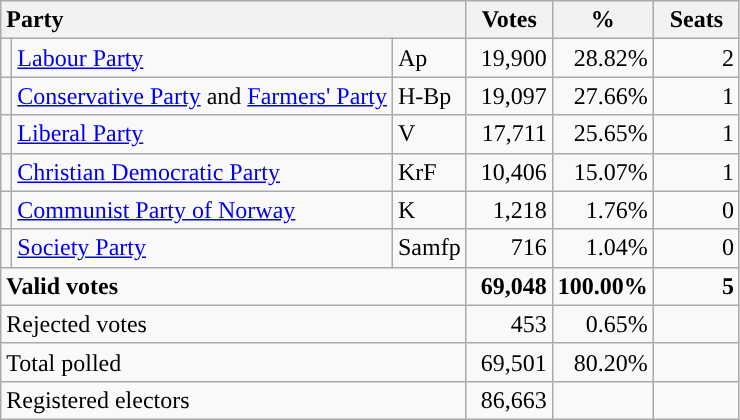<table class="wikitable" border="1" style="text-align:right;">
<tr>
<th style="text-align:left;" colspan=3>Party</th>
<th align=center width="50">Votes</th>
<th align=center width="50">%</th>
<th align=center width="50">Seats</th>
</tr>
<tr>
<td style="color:inherit;background:"></td>
<td align=left><a href='#'>Labour Party</a></td>
<td align=left>Ap</td>
<td>19,900</td>
<td>28.82%</td>
<td>2</td>
</tr>
<tr>
<td></td>
<td align=left><a href='#'>Conservative Party</a> and <a href='#'>Farmers' Party</a></td>
<td align=left>H-Bp</td>
<td>19,097</td>
<td>27.66%</td>
<td>1</td>
</tr>
<tr>
<td style="color:inherit;background:"></td>
<td align=left><a href='#'>Liberal Party</a></td>
<td align=left>V</td>
<td>17,711</td>
<td>25.65%</td>
<td>1</td>
</tr>
<tr>
<td style="color:inherit;background:"></td>
<td align=left><a href='#'>Christian Democratic Party</a></td>
<td align=left>KrF</td>
<td>10,406</td>
<td>15.07%</td>
<td>1</td>
</tr>
<tr>
<td style="color:inherit;background:"></td>
<td align=left><a href='#'>Communist Party of Norway</a></td>
<td align=left>K</td>
<td>1,218</td>
<td>1.76%</td>
<td>0</td>
</tr>
<tr>
<td></td>
<td align=left><a href='#'>Society Party</a></td>
<td align=left>Samfp</td>
<td>716</td>
<td>1.04%</td>
<td>0</td>
</tr>
<tr style="font-weight:bold">
<td align=left colspan=3>Valid votes</td>
<td>69,048</td>
<td>100.00%</td>
<td>5</td>
</tr>
<tr>
<td align=left colspan=3>Rejected votes</td>
<td>453</td>
<td>0.65%</td>
<td></td>
</tr>
<tr>
<td align=left colspan=3>Total polled</td>
<td>69,501</td>
<td>80.20%</td>
<td></td>
</tr>
<tr>
<td align=left colspan=3>Registered electors</td>
<td>86,663</td>
<td></td>
<td></td>
</tr>
</table>
